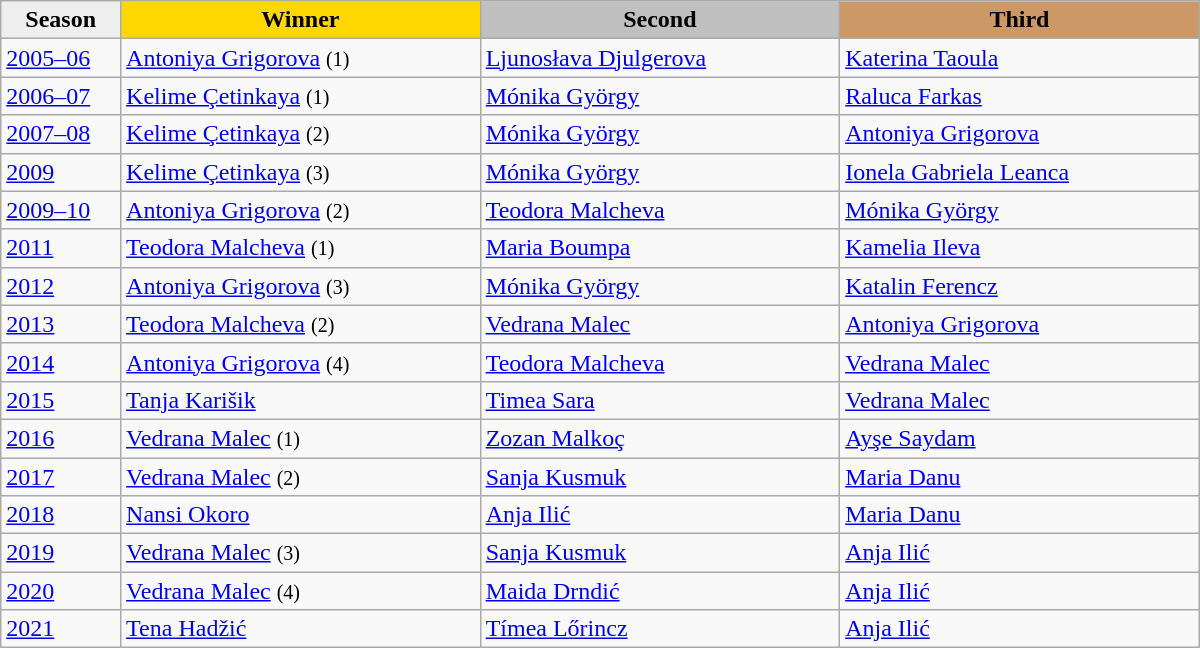<table class="wikitable sortable" width="800">
<tr>
<th style="width:10%; background:#efefef;">Season</th>
<th style="width:30%; background:gold">Winner</th>
<th style="width:30%; background:silver">Second</th>
<th style="width:30%; background:#CC9966">Third</th>
</tr>
<tr>
<td><a href='#'>2005–06</a></td>
<td> <a href='#'>Antoniya Grigorova</a> <small>(1)</small></td>
<td> <a href='#'>Ljunosłava Djulgerova</a></td>
<td> <a href='#'>Katerina Taoula</a></td>
</tr>
<tr>
<td><a href='#'>2006–07</a></td>
<td> <a href='#'>Kelime Çetinkaya</a> <small>(1)</small></td>
<td> <a href='#'>Mónika György</a></td>
<td> <a href='#'>Raluca Farkas</a></td>
</tr>
<tr>
<td><a href='#'>2007–08</a></td>
<td> <a href='#'>Kelime Çetinkaya</a> <small>(2)</small></td>
<td> <a href='#'>Mónika György</a></td>
<td> <a href='#'>Antoniya Grigorova</a></td>
</tr>
<tr>
<td><a href='#'>2009</a></td>
<td> <a href='#'>Kelime Çetinkaya</a> <small>(3)</small></td>
<td> <a href='#'>Mónika György</a></td>
<td> <a href='#'>Ionela Gabriela Leanca</a></td>
</tr>
<tr>
<td><a href='#'>2009–10</a></td>
<td> <a href='#'>Antoniya Grigorova</a> <small>(2)</small></td>
<td> <a href='#'>Teodora Malcheva</a></td>
<td> <a href='#'>Mónika György</a></td>
</tr>
<tr>
<td><a href='#'>2011</a></td>
<td> <a href='#'>Teodora Malcheva</a> <small>(1)</small></td>
<td> <a href='#'>Maria Boumpa</a></td>
<td> <a href='#'>Kamelia Ileva</a></td>
</tr>
<tr>
<td><a href='#'>2012</a></td>
<td> <a href='#'>Antoniya Grigorova</a> <small>(3)</small></td>
<td> <a href='#'>Mónika György</a></td>
<td> <a href='#'>Katalin Ferencz</a></td>
</tr>
<tr>
<td><a href='#'>2013</a></td>
<td> <a href='#'>Teodora Malcheva</a> <small>(2)</small></td>
<td> <a href='#'>Vedrana Malec</a></td>
<td> <a href='#'>Antoniya Grigorova</a></td>
</tr>
<tr>
<td><a href='#'>2014</a></td>
<td> <a href='#'>Antoniya Grigorova</a> <small>(4)</small></td>
<td> <a href='#'>Teodora Malcheva</a></td>
<td> <a href='#'>Vedrana Malec</a></td>
</tr>
<tr>
<td><a href='#'>2015</a></td>
<td> <a href='#'>Tanja Karišik</a></td>
<td> <a href='#'>Timea Sara</a></td>
<td> <a href='#'>Vedrana Malec</a></td>
</tr>
<tr>
<td><a href='#'>2016</a></td>
<td> <a href='#'>Vedrana Malec</a> <small>(1)</small></td>
<td> <a href='#'>Zozan Malkoç</a></td>
<td> <a href='#'>Ayşe Saydam</a></td>
</tr>
<tr>
<td><a href='#'>2017</a></td>
<td> <a href='#'>Vedrana Malec</a> <small>(2)</small></td>
<td> <a href='#'>Sanja Kusmuk</a></td>
<td> <a href='#'>Maria Danu</a></td>
</tr>
<tr>
<td><a href='#'>2018</a></td>
<td> <a href='#'>Nansi Okoro</a></td>
<td> <a href='#'>Anja Ilić</a></td>
<td> <a href='#'>Maria Danu</a></td>
</tr>
<tr>
<td><a href='#'>2019</a></td>
<td> <a href='#'>Vedrana Malec</a> <small>(3)</small></td>
<td> <a href='#'>Sanja Kusmuk</a></td>
<td> <a href='#'>Anja Ilić</a></td>
</tr>
<tr>
<td><a href='#'>2020</a></td>
<td> <a href='#'>Vedrana Malec</a> <small>(4)</small></td>
<td> <a href='#'>Maida Drndić</a></td>
<td> <a href='#'>Anja Ilić</a></td>
</tr>
<tr>
<td><a href='#'>2021</a></td>
<td> <a href='#'>Tena Hadžić</a></td>
<td> <a href='#'>Tímea Lőrincz</a></td>
<td> <a href='#'>Anja Ilić</a></td>
</tr>
</table>
